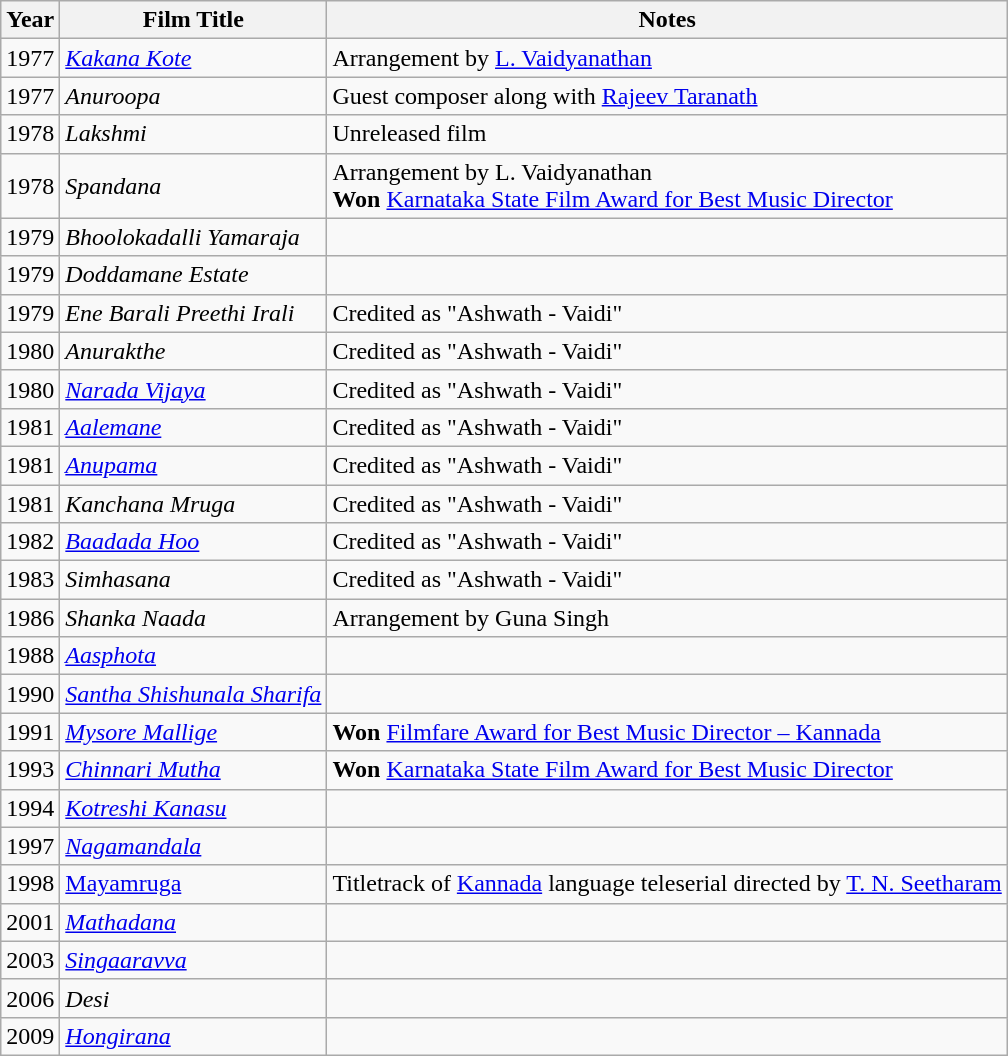<table class="wikitable sortable">
<tr>
<th>Year</th>
<th>Film Title</th>
<th>Notes</th>
</tr>
<tr>
<td>1977</td>
<td><em><a href='#'>Kakana Kote</a></em></td>
<td>Arrangement by <a href='#'>L. Vaidyanathan</a></td>
</tr>
<tr>
<td>1977</td>
<td><em>Anuroopa</em></td>
<td>Guest composer along with <a href='#'>Rajeev Taranath</a></td>
</tr>
<tr>
<td>1978</td>
<td><em>Lakshmi</em></td>
<td>Unreleased film</td>
</tr>
<tr>
<td>1978</td>
<td><em>Spandana</em></td>
<td>Arrangement by L. Vaidyanathan <br> <strong>Won</strong> <a href='#'>Karnataka State Film Award for Best Music Director</a></td>
</tr>
<tr>
<td>1979</td>
<td><em>Bhoolokadalli Yamaraja</em></td>
<td></td>
</tr>
<tr>
<td>1979</td>
<td><em>Doddamane Estate</em></td>
<td></td>
</tr>
<tr>
<td>1979</td>
<td><em>Ene Barali Preethi Irali</em></td>
<td>Credited as "Ashwath - Vaidi"</td>
</tr>
<tr>
<td>1980</td>
<td><em>Anurakthe</em></td>
<td>Credited as "Ashwath - Vaidi"</td>
</tr>
<tr>
<td>1980</td>
<td><em><a href='#'>Narada Vijaya</a></em></td>
<td>Credited as "Ashwath - Vaidi"</td>
</tr>
<tr>
<td>1981</td>
<td><em><a href='#'>Aalemane</a></em></td>
<td>Credited as "Ashwath - Vaidi"</td>
</tr>
<tr>
<td>1981</td>
<td><em><a href='#'>Anupama</a></em></td>
<td>Credited as "Ashwath - Vaidi"</td>
</tr>
<tr>
<td>1981</td>
<td><em>Kanchana Mruga</em></td>
<td>Credited as "Ashwath - Vaidi"</td>
</tr>
<tr>
<td>1982</td>
<td><em><a href='#'>Baadada Hoo</a></em></td>
<td>Credited as "Ashwath - Vaidi"</td>
</tr>
<tr>
<td>1983</td>
<td><em>Simhasana</em></td>
<td>Credited as "Ashwath - Vaidi"</td>
</tr>
<tr>
<td>1986</td>
<td><em>Shanka Naada</em></td>
<td>Arrangement by Guna Singh</td>
</tr>
<tr>
<td>1988</td>
<td><em><a href='#'>Aasphota</a></em></td>
<td></td>
</tr>
<tr>
<td>1990</td>
<td><em><a href='#'>Santha Shishunala Sharifa</a></em></td>
<td></td>
</tr>
<tr>
<td>1991</td>
<td><em><a href='#'>Mysore Mallige</a></em></td>
<td><strong>Won</strong> <a href='#'>Filmfare Award for Best Music Director – Kannada</a></td>
</tr>
<tr>
<td>1993</td>
<td><em><a href='#'>Chinnari Mutha</a></em></td>
<td><strong>Won</strong> <a href='#'>Karnataka State Film Award for Best Music Director</a></td>
</tr>
<tr>
<td>1994</td>
<td><em><a href='#'>Kotreshi Kanasu</a></em></td>
<td></td>
</tr>
<tr>
<td>1997</td>
<td><em><a href='#'>Nagamandala</a></em></td>
<td></td>
</tr>
<tr>
<td>1998</td>
<td><a href='#'>Mayamruga</a></td>
<td>Titletrack of <a href='#'>Kannada</a> language teleserial directed by <a href='#'>T. N. Seetharam</a></td>
</tr>
<tr>
<td>2001</td>
<td><em><a href='#'>Mathadana</a></em></td>
<td></td>
</tr>
<tr>
<td>2003</td>
<td><em><a href='#'>Singaaravva</a></em></td>
<td></td>
</tr>
<tr>
<td>2006</td>
<td><em>Desi</em></td>
<td></td>
</tr>
<tr>
<td>2009</td>
<td><em><a href='#'>Hongirana</a></em></td>
<td></td>
</tr>
</table>
